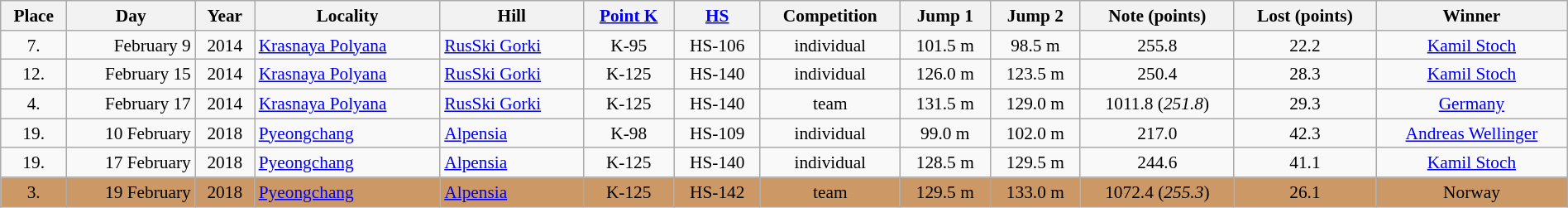<table width=100% class=wikitable style="font-size: 89%; text-align:center">
<tr>
<th>Place</th>
<th>Day</th>
<th>Year</th>
<th>Locality</th>
<th>Hill</th>
<th><a href='#'>Point K</a></th>
<th><a href='#'>HS</a></th>
<th>Competition</th>
<th>Jump 1</th>
<th>Jump 2</th>
<th>Note (points)</th>
<th>Lost (points)</th>
<th>Winner</th>
</tr>
<tr>
<td>7.</td>
<td align=right>February 9</td>
<td>2014</td>
<td align=left><a href='#'>Krasnaya Polyana</a></td>
<td align=left><a href='#'>RusSki Gorki</a></td>
<td>K-95</td>
<td>HS-106</td>
<td>individual</td>
<td>101.5 m</td>
<td>98.5 m</td>
<td>255.8</td>
<td>22.2</td>
<td><a href='#'>Kamil Stoch</a></td>
</tr>
<tr>
<td>12.</td>
<td align=right>February 15</td>
<td>2014</td>
<td align=left><a href='#'>Krasnaya Polyana</a></td>
<td align=left><a href='#'>RusSki Gorki</a></td>
<td>K-125</td>
<td>HS-140</td>
<td>individual</td>
<td>126.0 m</td>
<td>123.5 m</td>
<td>250.4</td>
<td>28.3</td>
<td><a href='#'>Kamil Stoch</a></td>
</tr>
<tr>
<td>4.</td>
<td align=right>February 17</td>
<td>2014</td>
<td align=left><a href='#'>Krasnaya Polyana</a></td>
<td align=left><a href='#'>RusSki Gorki</a></td>
<td>K-125</td>
<td>HS-140</td>
<td>team</td>
<td>131.5 m</td>
<td>129.0 m</td>
<td>1011.8 (<em>251.8</em>)</td>
<td>29.3</td>
<td><a href='#'>Germany</a></td>
</tr>
<tr>
<td>19.</td>
<td align=right>10 February</td>
<td>2018</td>
<td align=left><a href='#'>Pyeongchang</a></td>
<td align=left><a href='#'>Alpensia</a></td>
<td>K-98</td>
<td>HS-109</td>
<td>individual</td>
<td>99.0 m</td>
<td>102.0 m</td>
<td>217.0</td>
<td>42.3</td>
<td><a href='#'>Andreas Wellinger</a></td>
</tr>
<tr>
<td>19.</td>
<td align=right>17 February</td>
<td>2018</td>
<td align=left><a href='#'>Pyeongchang</a></td>
<td align=left><a href='#'>Alpensia</a></td>
<td>K-125</td>
<td>HS-140</td>
<td>individual</td>
<td>128.5 m</td>
<td>129.5 m</td>
<td>244.6</td>
<td>41.1</td>
<td><a href='#'>Kamil Stoch</a></td>
</tr>
<tr bgcolor=CC9966>
<td>3. </td>
<td align=right>19 February</td>
<td>2018</td>
<td align=left><a href='#'>Pyeongchang</a></td>
<td align=left><a href='#'>Alpensia</a></td>
<td>K-125</td>
<td>HS-142</td>
<td>team</td>
<td>129.5 m</td>
<td>133.0 m</td>
<td>1072.4 (<em>255.3</em>)</td>
<td>26.1</td>
<td>Norway</td>
</tr>
</table>
